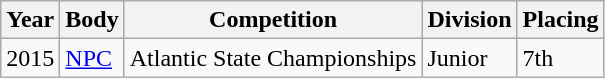<table class="wikitable">
<tr>
<th>Year</th>
<th>Body</th>
<th>Competition</th>
<th>Division</th>
<th>Placing</th>
</tr>
<tr>
<td>2015</td>
<td><a href='#'>NPC</a></td>
<td>Atlantic State Championships</td>
<td>Junior</td>
<td>7th</td>
</tr>
</table>
